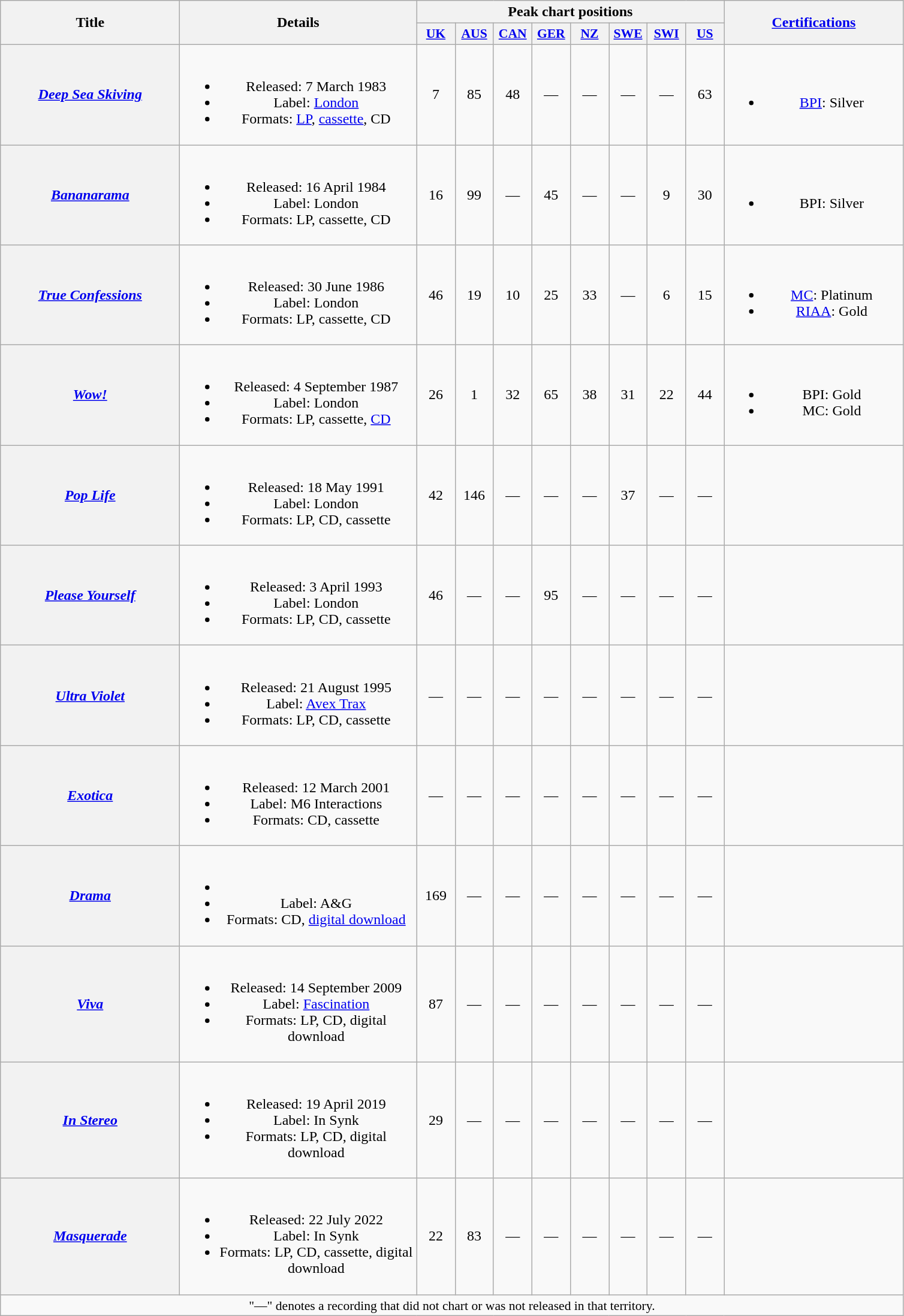<table class="wikitable plainrowheaders" style="text-align:center;">
<tr>
<th scope="col" rowspan="2" style="width:12em;">Title</th>
<th scope="col" rowspan="2" style="width:16em;">Details</th>
<th scope="col" colspan="8">Peak chart positions</th>
<th scope="col" rowspan="2" style="width:12em;"><a href='#'>Certifications</a></th>
</tr>
<tr>
<th scope="col" style="width:2.5em;font-size:90%;"><a href='#'>UK</a><br></th>
<th scope="col" style="width:2.5em;font-size:90%;"><a href='#'>AUS</a><br></th>
<th scope="col" style="width:2.5em;font-size:90%;"><a href='#'>CAN</a><br></th>
<th scope="col" style="width:2.5em;font-size:90%;"><a href='#'>GER</a><br></th>
<th scope="col" style="width:2.5em;font-size:90%;"><a href='#'>NZ</a><br></th>
<th scope="col" style="width:2.5em;font-size:90%;"><a href='#'>SWE</a><br></th>
<th scope="col" style="width:2.5em;font-size:90%;"><a href='#'>SWI</a><br></th>
<th scope="col" style="width:2.5em;font-size:90%;"><a href='#'>US</a><br></th>
</tr>
<tr>
<th scope="row"><em><a href='#'>Deep Sea Skiving</a></em></th>
<td><br><ul><li>Released: 7 March 1983</li><li>Label: <a href='#'>London</a></li><li>Formats: <a href='#'>LP</a>, <a href='#'>cassette</a>, CD</li></ul></td>
<td>7</td>
<td>85</td>
<td>48</td>
<td>—</td>
<td>—</td>
<td>—</td>
<td>—</td>
<td>63</td>
<td><br><ul><li><a href='#'>BPI</a>: Silver</li></ul></td>
</tr>
<tr>
<th scope="row"><em><a href='#'>Bananarama</a></em></th>
<td><br><ul><li>Released: 16 April 1984</li><li>Label: London</li><li>Formats: LP, cassette, CD</li></ul></td>
<td>16</td>
<td>99</td>
<td>—</td>
<td>45</td>
<td>—</td>
<td>—</td>
<td>9</td>
<td>30</td>
<td><br><ul><li>BPI: Silver</li></ul></td>
</tr>
<tr>
<th scope="row"><em><a href='#'>True Confessions</a></em></th>
<td><br><ul><li>Released: 30 June 1986</li><li>Label: London</li><li>Formats: LP, cassette, CD</li></ul></td>
<td>46</td>
<td>19</td>
<td>10</td>
<td>25</td>
<td>33</td>
<td>—</td>
<td>6</td>
<td>15</td>
<td><br><ul><li><a href='#'>MC</a>: Platinum</li><li><a href='#'>RIAA</a>: Gold</li></ul></td>
</tr>
<tr>
<th scope="row"><em><a href='#'>Wow!</a></em></th>
<td><br><ul><li>Released: 4 September 1987</li><li>Label: London</li><li>Formats: LP, cassette, <a href='#'>CD</a></li></ul></td>
<td>26</td>
<td>1</td>
<td>32</td>
<td>65</td>
<td>38</td>
<td>31</td>
<td>22</td>
<td>44</td>
<td><br><ul><li>BPI: Gold</li><li>MC: Gold</li></ul></td>
</tr>
<tr>
<th scope="row"><em><a href='#'>Pop Life</a></em></th>
<td><br><ul><li>Released: 18 May 1991</li><li>Label: London</li><li>Formats: LP, CD, cassette</li></ul></td>
<td>42</td>
<td>146</td>
<td>—</td>
<td>—</td>
<td>—</td>
<td>37</td>
<td>—</td>
<td>—</td>
<td></td>
</tr>
<tr>
<th scope="row"><em><a href='#'>Please Yourself</a></em></th>
<td><br><ul><li>Released: 3 April 1993</li><li>Label: London</li><li>Formats: LP, CD, cassette</li></ul></td>
<td>46</td>
<td>—</td>
<td>—</td>
<td>95</td>
<td>—</td>
<td>—</td>
<td>—</td>
<td>—</td>
<td></td>
</tr>
<tr>
<th scope="row"><em><a href='#'>Ultra Violet</a></em></th>
<td><br><ul><li>Released: 21 August 1995</li><li>Label: <a href='#'>Avex Trax</a></li><li>Formats: LP, CD, cassette</li></ul></td>
<td>—</td>
<td>—</td>
<td>—</td>
<td>—</td>
<td>—</td>
<td>—</td>
<td>—</td>
<td>—</td>
<td></td>
</tr>
<tr>
<th scope="row"><em><a href='#'>Exotica</a></em></th>
<td><br><ul><li>Released: 12 March 2001</li><li>Label: M6 Interactions</li><li>Formats: CD, cassette</li></ul></td>
<td>—</td>
<td>—</td>
<td>—</td>
<td>—</td>
<td>—</td>
<td>—</td>
<td>—</td>
<td>—</td>
<td></td>
</tr>
<tr>
<th scope="row"><em><a href='#'>Drama</a></em></th>
<td><br><ul><li></li><li>Label: A&G</li><li>Formats: CD, <a href='#'>digital download</a></li></ul></td>
<td>169</td>
<td>—</td>
<td>—</td>
<td>—</td>
<td>—</td>
<td>—</td>
<td>—</td>
<td>—</td>
<td></td>
</tr>
<tr>
<th scope="row"><em><a href='#'>Viva</a></em></th>
<td><br><ul><li>Released: 14 September 2009</li><li>Label: <a href='#'>Fascination</a></li><li>Formats: LP, CD, digital download</li></ul></td>
<td>87</td>
<td>—</td>
<td>—</td>
<td>—</td>
<td>—</td>
<td>—</td>
<td>—</td>
<td>—</td>
<td></td>
</tr>
<tr>
<th scope="row"><em><a href='#'>In Stereo</a></em></th>
<td><br><ul><li>Released: 19 April 2019</li><li>Label: In Synk</li><li>Formats: LP, CD, digital download</li></ul></td>
<td>29</td>
<td>—</td>
<td>—</td>
<td>—</td>
<td>—</td>
<td>—</td>
<td>—</td>
<td>—</td>
<td></td>
</tr>
<tr>
<th scope="row"><em><a href='#'>Masquerade</a></em></th>
<td><br><ul><li>Released: 22 July 2022</li><li>Label: In Synk</li><li>Formats: LP, CD, cassette, digital download</li></ul></td>
<td>22</td>
<td>83</td>
<td>—</td>
<td>—</td>
<td>—</td>
<td>—</td>
<td>—</td>
<td>—</td>
<td></td>
</tr>
<tr>
<td colspan="14" style="font-size:90%">"—" denotes a recording that did not chart or was not released in that territory.</td>
</tr>
</table>
